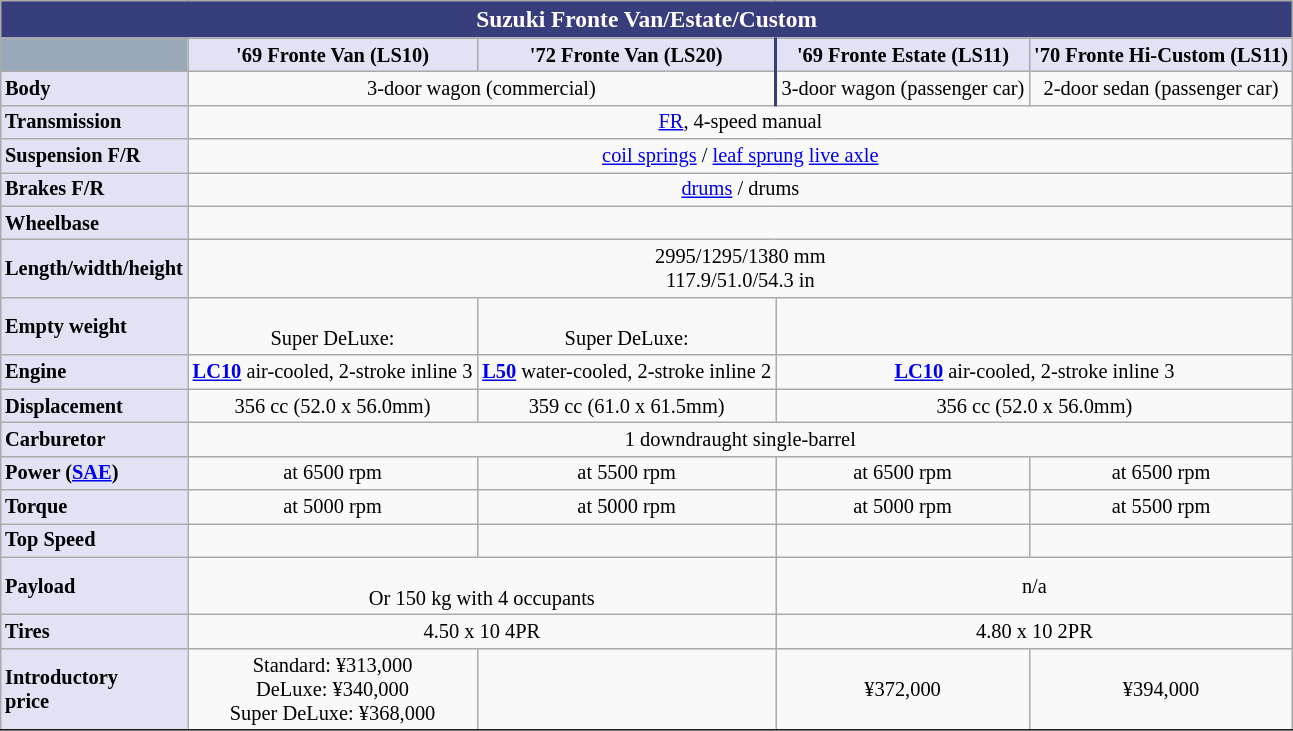<table class="wikitable collapsible collapsed" rules="all" style="float: right; border:solid 1px #1C1C1C; font-size:85%; empty-cells:show;">
<tr>
<th colspan = 5 width=255 style="background-color:#383d7c;color:white;font-size:115%">Suzuki Fronte Van/Estate/Custom</th>
</tr>
<tr>
<td style="background-color:#99a9ba;"></td>
<th style="background-color:#e1e2f3">'69 <strong>Fronte Van (LS10)</strong></th>
<th style="background-color:#e1e2f3; border-right: 2px solid #383d7c">'72 <strong>Fronte Van (LS20)</strong></th>
<th style="background-color:#e1e2f3">'69 <strong>Fronte Estate (LS11)</strong></th>
<th style="background-color:#e1e2f3">'70 <strong>Fronte Hi-Custom (LS11)</strong></th>
</tr>
<tr>
<td width=100 style="background-color:#e1e2f3;"><strong>Body</strong></td>
<td colspan = 2 align="center" style = "border-right: 2px solid #383d7c">3-door wagon (commercial)</td>
<td align="center">3-door wagon (passenger car)</td>
<td align="center">2-door sedan (passenger car)</td>
</tr>
<tr>
<td width=100 style="background-color:#e1e2f3;"><strong>Transmission</strong></td>
<td colspan = 4 align="center"><a href='#'>FR</a>, 4-speed manual</td>
</tr>
<tr>
<td style="background-color:#e1e2f3;"><strong>Suspension F/R</strong></td>
<td colspan = 4 align="center"><a href='#'>coil springs</a> / <a href='#'>leaf sprung</a> <a href='#'>live axle</a></td>
</tr>
<tr>
<td style="background-color:#e1e2f3;"><strong>Brakes F/R</strong></td>
<td colspan = 4 align="center"><a href='#'>drums</a> / drums</td>
</tr>
<tr>
<td style="background-color:#e1e2f3;"><strong>Wheelbase</strong></td>
<td colspan = 4 align="center"></td>
</tr>
<tr>
<td style="background-color:#e1e2f3;"><strong>Length/width/height</strong></td>
<td colspan = 4 align="center">2995/1295/1380 mm <br> 117.9/51.0/54.3 in</td>
</tr>
<tr>
<td style="background-color:#e1e2f3;"><strong>Empty weight</strong></td>
<td align="center"> <br> Super DeLuxe: </td>
<td align="center"> <br> Super DeLuxe: </td>
<td colspan = 2 align="center"></td>
</tr>
<tr>
<td style="background-color:#e1e2f3;"><strong>Engine</strong></td>
<td align="center"><strong><a href='#'>LC10</a></strong> air-cooled, 2-stroke inline 3</td>
<td align="center"><strong><a href='#'>L50</a></strong> water-cooled, 2-stroke inline 2</td>
<td colspan = 2 align="center"><strong><a href='#'>LC10</a></strong> air-cooled, 2-stroke inline 3</td>
</tr>
<tr>
<td style="background-color:#e1e2f3;"><strong>Displacement</strong></td>
<td align="center">356 cc (52.0 x 56.0mm)</td>
<td align="center">359 cc (61.0 x 61.5mm)</td>
<td colspan = 2 align="center">356 cc (52.0 x 56.0mm)</td>
</tr>
<tr>
<td style="background-color:#e1e2f3;"><strong>Carburetor</strong></td>
<td colspan = 4 align="center">1 downdraught single-barrel</td>
</tr>
<tr>
<td style="background-color:#e1e2f3;"><strong>Power (<a href='#'>SAE</a>)</strong></td>
<td align="center"> at 6500 rpm</td>
<td align="center"> at 5500 rpm</td>
<td align="center"> at 6500 rpm</td>
<td align="center"> at 6500 rpm</td>
</tr>
<tr>
<td style="background-color:#e1e2f3;"><strong>Torque</strong></td>
<td align="center"> at 5000 rpm</td>
<td align="center"> at 5000 rpm</td>
<td align="center"> at 5000 rpm</td>
<td align="center"> at 5500 rpm</td>
</tr>
<tr>
<td style="background-color:#e1e2f3;"><strong>Top Speed</strong></td>
<td align="center"></td>
<td align="center"> </td>
<td align="center"></td>
<td align="center"></td>
</tr>
<tr>
<td style="background-color:#e1e2f3;"><strong>Payload</strong></td>
<td colspan = 2 align="center"> <br> Or 150 kg with 4 occupants</td>
<td colspan = 2 align="center">n/a</td>
</tr>
<tr>
<td style="background-color:#e1e2f3;"><strong>Tires</strong></td>
<td colspan = 2 align="center">4.50 x 10 4PR</td>
<td colspan = 2 align="center">4.80 x 10 2PR</td>
</tr>
<tr>
<td style="background-color:#e1e2f3;"><strong>Introductory <br> price</strong></td>
<td align="center">Standard: ¥313,000 <br> DeLuxe: ¥340,000 <br> Super DeLuxe: ¥368,000</td>
<td align="center"> </td>
<td align="center">¥372,000</td>
<td align="center">¥394,000</td>
</tr>
<tr>
</tr>
</table>
